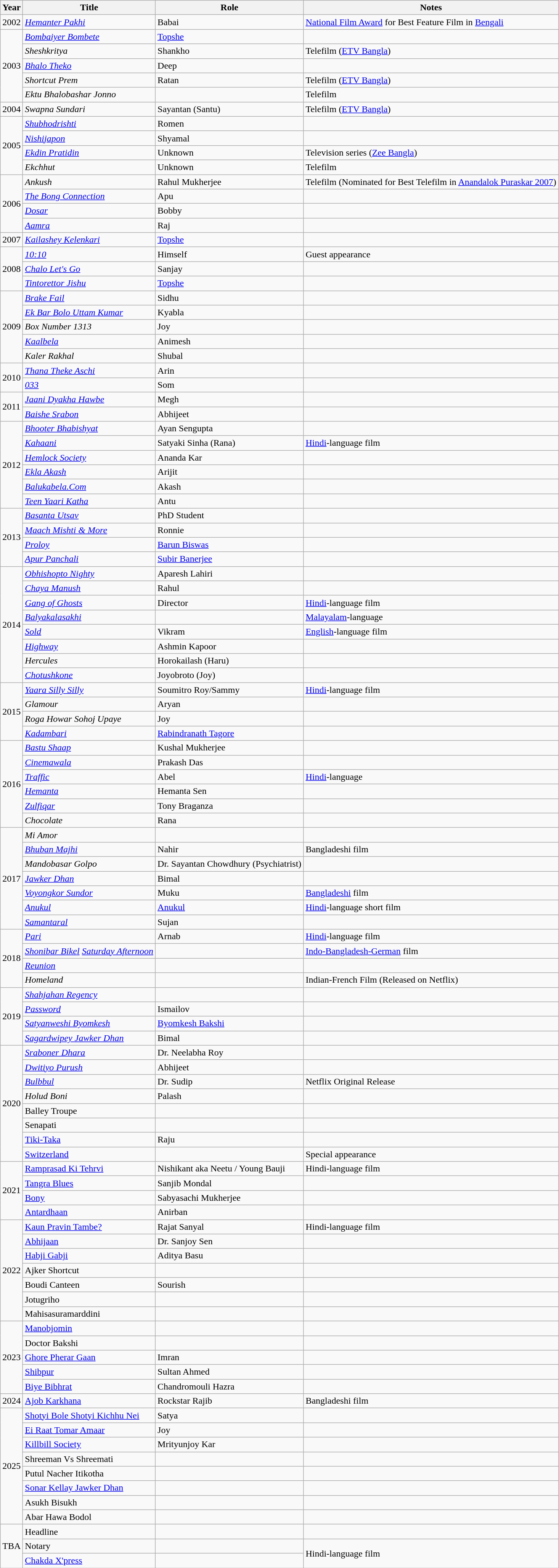<table class="wikitable sortable">
<tr>
<th>Year</th>
<th>Title</th>
<th>Role</th>
<th>Notes</th>
</tr>
<tr>
<td>2002</td>
<td><em><a href='#'>Hemanter Pakhi</a></em></td>
<td>Babai</td>
<td><a href='#'>National Film Award</a> for Best Feature Film in <a href='#'>Bengali</a></td>
</tr>
<tr>
<td rowspan="5">2003</td>
<td><em><a href='#'>Bombaiyer Bombete</a></em></td>
<td><a href='#'>Topshe</a></td>
<td></td>
</tr>
<tr>
<td><em>Sheshkritya</em></td>
<td>Shankho</td>
<td>Telefilm (<a href='#'>ETV Bangla</a>)</td>
</tr>
<tr>
<td><em><a href='#'>Bhalo Theko</a></em></td>
<td>Deep</td>
<td></td>
</tr>
<tr>
<td><em>Shortcut Prem</em></td>
<td>Ratan</td>
<td>Telefilm (<a href='#'>ETV Bangla</a>)</td>
</tr>
<tr>
<td><em>Ektu Bhalobashar Jonno</em></td>
<td></td>
<td>Telefilm</td>
</tr>
<tr>
<td rowspan="1">2004</td>
<td><em>Swapna Sundari</em></td>
<td>Sayantan (Santu)</td>
<td>Telefilm (<a href='#'>ETV Bangla</a>)</td>
</tr>
<tr>
<td rowspan="4">2005</td>
<td><em><a href='#'>Shubhodrishti</a></em></td>
<td>Romen</td>
<td></td>
</tr>
<tr>
<td><em><a href='#'>Nishijapon</a></em></td>
<td>Shyamal</td>
<td></td>
</tr>
<tr>
<td><em><a href='#'>Ekdin Pratidin</a></em></td>
<td>Unknown</td>
<td>Television series (<a href='#'>Zee Bangla</a>)</td>
</tr>
<tr>
<td><em>Ekchhut</em></td>
<td>Unknown</td>
<td>Telefilm</td>
</tr>
<tr>
<td rowspan="4">2006</td>
<td><em>Ankush</em></td>
<td>Rahul Mukherjee</td>
<td>Telefilm (Nominated for Best Telefilm in <a href='#'>Anandalok Puraskar 2007</a>)</td>
</tr>
<tr>
<td><em><a href='#'>The Bong Connection</a></em></td>
<td>Apu</td>
<td></td>
</tr>
<tr>
<td><em><a href='#'>Dosar</a></em></td>
<td>Bobby</td>
<td></td>
</tr>
<tr>
<td><em><a href='#'>Aamra</a></em></td>
<td>Raj</td>
<td></td>
</tr>
<tr>
<td rowspan="1">2007</td>
<td><em><a href='#'>Kailashey Kelenkari</a></em></td>
<td><a href='#'>Topshe</a></td>
<td></td>
</tr>
<tr>
<td rowspan="3">2008</td>
<td><em><a href='#'>10:10</a></em></td>
<td>Himself</td>
<td>Guest appearance</td>
</tr>
<tr>
<td><em><a href='#'>Chalo Let's Go</a></em></td>
<td>Sanjay</td>
<td></td>
</tr>
<tr>
<td><em><a href='#'>Tintorettor Jishu</a></em></td>
<td><a href='#'>Topshe</a></td>
<td></td>
</tr>
<tr>
<td rowspan="5">2009</td>
<td><em><a href='#'>Brake Fail</a></em></td>
<td>Sidhu</td>
<td></td>
</tr>
<tr>
<td><em><a href='#'>Ek Bar Bolo Uttam Kumar</a></em></td>
<td>Kyabla</td>
<td></td>
</tr>
<tr>
<td><em>Box Number 1313</em></td>
<td>Joy</td>
<td></td>
</tr>
<tr>
<td><em><a href='#'>Kaalbela</a></em></td>
<td>Animesh</td>
<td></td>
</tr>
<tr>
<td><em>Kaler Rakhal</em></td>
<td>Shubal</td>
<td></td>
</tr>
<tr>
<td rowspan="2">2010</td>
<td><em><a href='#'>Thana Theke Aschi</a></em></td>
<td>Arin</td>
<td></td>
</tr>
<tr>
<td><em><a href='#'>033</a></em></td>
<td>Som</td>
<td></td>
</tr>
<tr>
<td rowspan="2">2011</td>
<td><em><a href='#'>Jaani Dyakha Hawbe</a></em></td>
<td>Megh</td>
<td></td>
</tr>
<tr>
<td><em><a href='#'>Baishe Srabon</a></em></td>
<td>Abhijeet</td>
<td></td>
</tr>
<tr>
<td rowspan="6">2012</td>
<td><em><a href='#'>Bhooter Bhabishyat</a></em></td>
<td>Ayan Sengupta</td>
<td></td>
</tr>
<tr>
<td><em><a href='#'>Kahaani</a></em></td>
<td>Satyaki Sinha (Rana)</td>
<td><a href='#'>Hindi</a>-language film</td>
</tr>
<tr>
<td><em><a href='#'>Hemlock Society</a></em></td>
<td>Ananda Kar</td>
<td></td>
</tr>
<tr>
<td><em><a href='#'>Ekla Akash</a></em></td>
<td>Arijit</td>
<td></td>
</tr>
<tr>
<td><em><a href='#'>Balukabela.Com</a></em></td>
<td>Akash</td>
<td></td>
</tr>
<tr>
<td><em><a href='#'>Teen Yaari Katha</a></em></td>
<td>Antu</td>
<td></td>
</tr>
<tr>
<td rowspan="4">2013</td>
<td><em><a href='#'>Basanta Utsav</a></em></td>
<td>PhD Student</td>
<td></td>
</tr>
<tr>
<td><em><a href='#'>Maach Mishti & More</a></em></td>
<td>Ronnie</td>
<td></td>
</tr>
<tr>
<td><em><a href='#'>Proloy</a></em></td>
<td><a href='#'>Barun Biswas</a></td>
<td></td>
</tr>
<tr>
<td><em><a href='#'>Apur Panchali</a></em></td>
<td><a href='#'>Subir Banerjee</a></td>
<td></td>
</tr>
<tr>
<td rowspan="8">2014</td>
<td><em><a href='#'>Obhishopto Nighty</a></em></td>
<td>Aparesh Lahiri</td>
<td></td>
</tr>
<tr>
<td><em><a href='#'>Chaya Manush</a></em></td>
<td>Rahul</td>
<td></td>
</tr>
<tr>
<td><em><a href='#'>Gang of Ghosts</a></em></td>
<td>Director</td>
<td><a href='#'>Hindi</a>-language film</td>
</tr>
<tr>
<td><em><a href='#'>Balyakalasakhi</a></em></td>
<td></td>
<td><a href='#'>Malayalam</a>-language</td>
</tr>
<tr>
<td><em><a href='#'>Sold</a></em></td>
<td>Vikram</td>
<td><a href='#'>English</a>-language film</td>
</tr>
<tr>
<td><em><a href='#'>Highway</a></em></td>
<td>Ashmin Kapoor</td>
<td></td>
</tr>
<tr>
<td><em>Hercules</em></td>
<td>Horokailash (Haru)</td>
<td></td>
</tr>
<tr>
<td><em><a href='#'>Chotushkone</a></em></td>
<td>Joyobroto (Joy)</td>
<td></td>
</tr>
<tr>
<td rowspan="4">2015</td>
<td><em><a href='#'>Yaara Silly Silly</a></em></td>
<td>Soumitro Roy/Sammy</td>
<td><a href='#'>Hindi</a>-language film</td>
</tr>
<tr>
<td><em>Glamour</em></td>
<td>Aryan</td>
<td></td>
</tr>
<tr>
<td><em>Roga Howar Sohoj Upaye</em></td>
<td>Joy</td>
<td></td>
</tr>
<tr>
<td><em><a href='#'>Kadambari</a></em></td>
<td><a href='#'>Rabindranath Tagore</a></td>
<td></td>
</tr>
<tr>
<td rowspan="6">2016</td>
<td><em><a href='#'>Bastu Shaap</a></em></td>
<td>Kushal Mukherjee</td>
<td></td>
</tr>
<tr>
<td><em><a href='#'>Cinemawala</a></em></td>
<td>Prakash Das</td>
<td></td>
</tr>
<tr>
<td><em><a href='#'>Traffic</a></em></td>
<td>Abel</td>
<td><a href='#'>Hindi</a>-language</td>
</tr>
<tr>
<td><em><a href='#'>Hemanta</a></em></td>
<td>Hemanta Sen</td>
<td></td>
</tr>
<tr>
<td><em><a href='#'>Zulfiqar</a></em></td>
<td>Tony Braganza</td>
<td></td>
</tr>
<tr>
<td><em>Chocolate</em></td>
<td>Rana</td>
<td></td>
</tr>
<tr>
<td rowspan="7">2017</td>
<td><em>Mi Amor</em></td>
<td></td>
<td></td>
</tr>
<tr>
<td><em><a href='#'>Bhuban Majhi</a></em></td>
<td>Nahir</td>
<td>Bangladeshi film</td>
</tr>
<tr>
<td><em>Mandobasar Golpo</em></td>
<td>Dr. Sayantan Chowdhury (Psychiatrist)</td>
<td></td>
</tr>
<tr>
<td><em><a href='#'>Jawker Dhan</a></em></td>
<td>Bimal</td>
<td></td>
</tr>
<tr>
<td><em><a href='#'>Voyongkor Sundor</a></em></td>
<td>Muku</td>
<td><a href='#'>Bangladeshi</a> film</td>
</tr>
<tr>
<td><em><a href='#'>Anukul</a></em></td>
<td><a href='#'>Anukul</a></td>
<td><a href='#'>Hindi</a>-language short film</td>
</tr>
<tr>
<td><em><a href='#'>Samantaral</a></em></td>
<td>Sujan</td>
<td></td>
</tr>
<tr>
<td rowspan="4">2018</td>
<td><em><a href='#'>Pari</a></em></td>
<td>Arnab</td>
<td><a href='#'>Hindi</a>-language film</td>
</tr>
<tr>
<td><em><a href='#'>Shonibar Bikel</a> <a href='#'>Saturday Afternoon</a></em></td>
<td></td>
<td><a href='#'>Indo-Bangladesh-German</a> film</td>
</tr>
<tr>
<td><em><a href='#'>Reunion</a></em></td>
<td></td>
<td></td>
</tr>
<tr>
<td><em>Homeland</em></td>
<td></td>
<td>Indian-French Film (Released on Netflix)</td>
</tr>
<tr>
<td rowspan="4">2019</td>
<td><em><a href='#'>Shahjahan Regency</a></em></td>
<td></td>
<td></td>
</tr>
<tr>
<td><em><a href='#'>Password</a></em></td>
<td>Ismailov</td>
<td></td>
</tr>
<tr>
<td><em><a href='#'>Satyanweshi Byomkesh</a></em></td>
<td><a href='#'>Byomkesh Bakshi</a></td>
<td></td>
</tr>
<tr>
<td><em><a href='#'>Sagardwipey Jawker Dhan</a></em></td>
<td>Bimal</td>
<td></td>
</tr>
<tr>
<td rowspan="8">2020</td>
<td><em><a href='#'>Sraboner Dhara</a></em></td>
<td>Dr. Neelabha Roy</td>
<td></td>
</tr>
<tr>
<td><em><a href='#'>Dwitiyo Purush</a></em></td>
<td>Abhijeet</td>
<td></td>
</tr>
<tr>
<td><em><a href='#'>Bulbbul</a></em></td>
<td>Dr. Sudip</td>
<td>Netflix Original Release</td>
</tr>
<tr>
<td><em>Holud Boni</em><em></td>
<td>Palash</td>
<td></td>
</tr>
<tr>
<td></em>Balley Troupe<em></td>
<td></td>
<td></td>
</tr>
<tr>
<td></em>Senapati<em></td>
<td></td>
<td></td>
</tr>
<tr>
<td></em><a href='#'>Tiki-Taka</a><em></td>
<td>Raju</td>
<td></td>
</tr>
<tr>
<td></em><a href='#'>Switzerland</a><em></td>
<td></td>
<td>Special appearance</td>
</tr>
<tr>
<td rowspan="4">2021</td>
<td></em><a href='#'>Ramprasad Ki Tehrvi</a><em></td>
<td>Nishikant aka Neetu / Young Bauji</td>
<td>Hindi-language film</td>
</tr>
<tr>
<td></em><a href='#'>Tangra Blues</a><em></td>
<td>Sanjib Mondal</td>
<td></td>
</tr>
<tr>
<td></em><a href='#'>Bony</a><em></td>
<td>Sabyasachi Mukherjee</td>
<td></td>
</tr>
<tr>
<td></em><a href='#'>Antardhaan</a><em></td>
<td>Anirban</td>
<td></td>
</tr>
<tr>
<td rowspan="7">2022</td>
<td></em><a href='#'>Kaun Pravin Tambe?</a><em></td>
<td>Rajat Sanyal</td>
<td>Hindi-language film</td>
</tr>
<tr>
<td></em><a href='#'>Abhijaan</a><em></td>
<td>Dr. Sanjoy Sen</td>
<td></td>
</tr>
<tr>
<td></em><a href='#'>Habji Gabji</a><em></td>
<td>Aditya Basu</td>
<td></td>
</tr>
<tr>
<td></em>Ajker Shortcut<em></td>
<td></td>
<td></td>
</tr>
<tr>
<td></em>Boudi Canteen<em></td>
<td>Sourish</td>
<td></td>
</tr>
<tr>
<td></em>Jotugriho<em></td>
<td></td>
<td></td>
</tr>
<tr>
<td></em>Mahisasuramarddini<em></td>
<td></td>
<td></td>
</tr>
<tr>
<td rowspan="5">2023</td>
<td></em><a href='#'>Manobjomin</a><em></td>
<td></td>
<td></td>
</tr>
<tr>
<td></em>Doctor Bakshi<em></td>
<td></td>
<td></td>
</tr>
<tr>
<td></em><a href='#'>Ghore Pherar Gaan</a><em></td>
<td>Imran</td>
<td></td>
</tr>
<tr>
<td><a href='#'></em>Shibpur<em></a></td>
<td>Sultan Ahmed</td>
<td></td>
</tr>
<tr>
<td></em><a href='#'>Biye Bibhrat</a><em></td>
<td>Chandromouli Hazra</td>
<td></td>
</tr>
<tr>
<td>2024</td>
<td></em><a href='#'>Ajob Karkhana</a><em></td>
<td>Rockstar Rajib</td>
<td>Bangladeshi film</td>
</tr>
<tr>
<td rowspan="8">2025</td>
<td></em><a href='#'>Shotyi Bole Shotyi Kichhu Nei</a><em></td>
<td>Satya</td>
<td></td>
</tr>
<tr>
<td></em><a href='#'>Ei Raat Tomar Amaar</a><em></td>
<td>Joy</td>
</tr>
<tr>
<td></em><a href='#'>Killbill Society</a><em></td>
<td>Mrityunjoy Kar</td>
<td></td>
</tr>
<tr>
<td></em>Shreeman Vs Shreemati<em></td>
<td></td>
<td></td>
</tr>
<tr>
<td></em>Putul Nacher Itikotha<em></td>
<td></td>
<td></td>
</tr>
<tr>
<td></em><a href='#'>Sonar Kellay Jawker Dhan</a><em></td>
<td></td>
<td></td>
</tr>
<tr>
<td></em>Asukh Bisukh<em></td>
<td></td>
<td></td>
</tr>
<tr>
<td></em>Abar Hawa Bodol<em></td>
<td></td>
<td></td>
</tr>
<tr>
<td rowspan="3">TBA</td>
<td></em>Headline<em></td>
<td></td>
<td></td>
</tr>
<tr>
<td></em>Notary<em></td>
<td></td>
<td rowspan="2">Hindi-language film</td>
</tr>
<tr>
<td></em><a href='#'>Chakda X'press</a><em></td>
<td></td>
</tr>
</table>
